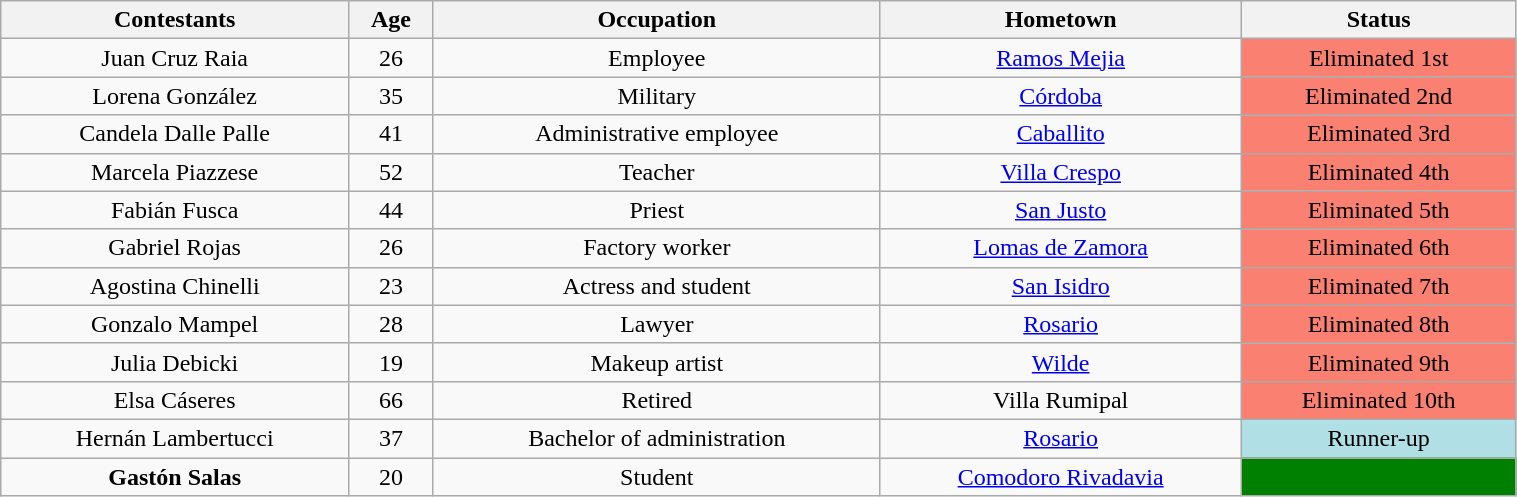<table class="wikitable" style="text-align: center; width:80%">
<tr>
<th>Contestants</th>
<th>Age</th>
<th>Occupation</th>
<th>Hometown</th>
<th>Status</th>
</tr>
<tr>
<td>Juan Cruz Raia</td>
<td>26</td>
<td>Employee</td>
<td><a href='#'>Ramos Mejia</a></td>
<td bgcolor=#fa8072>Eliminated 1st</td>
</tr>
<tr>
<td>Lorena González</td>
<td>35</td>
<td>Military</td>
<td><a href='#'>Córdoba</a></td>
<td bgcolor=#fa8072>Eliminated 2nd</td>
</tr>
<tr>
<td>Candela Dalle Palle</td>
<td>41</td>
<td>Administrative employee</td>
<td><a href='#'>Caballito</a></td>
<td bgcolor=#fa8072>Eliminated 3rd</td>
</tr>
<tr>
<td>Marcela Piazzese</td>
<td>52</td>
<td>Teacher</td>
<td><a href='#'>Villa Crespo</a></td>
<td bgcolor=#fa8072>Eliminated 4th</td>
</tr>
<tr>
<td>Fabián Fusca</td>
<td>44</td>
<td>Priest</td>
<td><a href='#'>San Justo</a></td>
<td bgcolor=#fa8072>Eliminated 5th</td>
</tr>
<tr>
<td>Gabriel Rojas</td>
<td>26</td>
<td>Factory worker</td>
<td><a href='#'>Lomas de Zamora</a></td>
<td bgcolor=#fa8072>Eliminated 6th</td>
</tr>
<tr>
<td>Agostina Chinelli</td>
<td>23</td>
<td>Actress and student</td>
<td><a href='#'>San Isidro</a></td>
<td bgcolor=#fa8072>Eliminated 7th</td>
</tr>
<tr>
<td>Gonzalo Mampel</td>
<td>28</td>
<td>Lawyer</td>
<td><a href='#'>Rosario</a></td>
<td bgcolor=#fa8072>Eliminated 8th</td>
</tr>
<tr>
<td>Julia Debicki</td>
<td>19</td>
<td>Makeup artist</td>
<td><a href='#'>Wilde</a></td>
<td bgcolor=#fa8072>Eliminated 9th</td>
</tr>
<tr>
<td>Elsa Cáseres</td>
<td>66</td>
<td>Retired</td>
<td>Villa Rumipal</td>
<td bgcolor=#fa8072>Eliminated 10th</td>
</tr>
<tr>
<td>Hernán Lambertucci</td>
<td>37</td>
<td>Bachelor of administration</td>
<td><a href='#'>Rosario</a></td>
<td bgcolor=#B0E0E6>Runner-up</td>
</tr>
<tr>
<td><strong>Gastón Salas</strong></td>
<td>20</td>
<td>Student</td>
<td><a href='#'>Comodoro Rivadavia</a></td>
<td bgcolor=green><strong></strong></td>
</tr>
</table>
